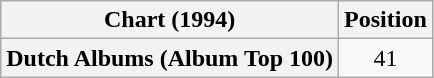<table class="wikitable plainrowheaders" style="text-align:center;">
<tr>
<th scope="col">Chart (1994)</th>
<th scope="col">Position</th>
</tr>
<tr>
<th scope="row">Dutch Albums (Album Top 100)</th>
<td>41</td>
</tr>
</table>
